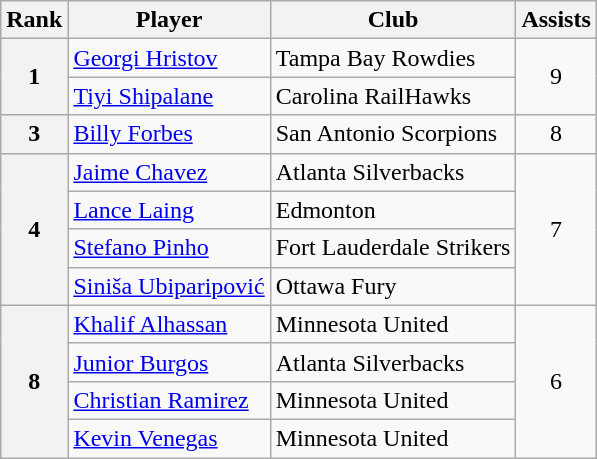<table class="wikitable">
<tr>
<th>Rank</th>
<th>Player</th>
<th>Club</th>
<th>Assists</th>
</tr>
<tr>
<th rowspan="2">1</th>
<td> <a href='#'>Georgi Hristov</a></td>
<td>Tampa Bay Rowdies</td>
<td rowspan="2" style="text-align:center;">9</td>
</tr>
<tr>
<td> <a href='#'>Tiyi Shipalane</a></td>
<td>Carolina RailHawks</td>
</tr>
<tr>
<th>3</th>
<td> <a href='#'>Billy Forbes</a></td>
<td>San Antonio Scorpions</td>
<td style="text-align:center;">8</td>
</tr>
<tr>
<th rowspan="4">4</th>
<td> <a href='#'>Jaime Chavez</a></td>
<td>Atlanta Silverbacks</td>
<td rowspan="4" style="text-align:center;">7</td>
</tr>
<tr>
<td> <a href='#'>Lance Laing</a></td>
<td>Edmonton</td>
</tr>
<tr>
<td> <a href='#'>Stefano Pinho</a></td>
<td>Fort Lauderdale Strikers</td>
</tr>
<tr>
<td> <a href='#'>Siniša Ubiparipović</a></td>
<td>Ottawa Fury</td>
</tr>
<tr>
<th rowspan="4">8</th>
<td> <a href='#'>Khalif Alhassan</a></td>
<td>Minnesota United</td>
<td rowspan="4" style="text-align:center;">6</td>
</tr>
<tr>
<td> <a href='#'>Junior Burgos</a></td>
<td>Atlanta Silverbacks</td>
</tr>
<tr>
<td> <a href='#'>Christian Ramirez</a></td>
<td>Minnesota United</td>
</tr>
<tr>
<td> <a href='#'>Kevin Venegas</a></td>
<td>Minnesota United</td>
</tr>
</table>
